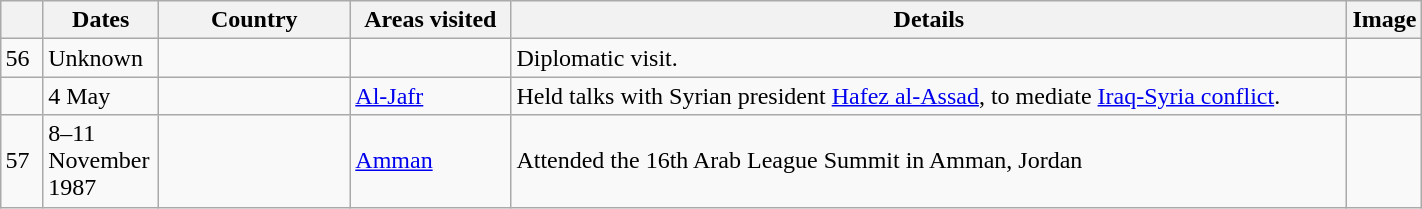<table class="wikitable sortable" border="1" style="margin: 1em auto 1em auto">
<tr>
<th style="width: 3%;"></th>
<th width="70">Dates</th>
<th width="120">Country</th>
<th width="100">Areas visited</th>
<th width="550">Details</th>
<th>Image</th>
</tr>
<tr>
<td>56</td>
<td>Unknown</td>
<td></td>
<td></td>
<td>Diplomatic visit.</td>
<td></td>
</tr>
<tr>
<td></td>
<td>4 May</td>
<td></td>
<td><a href='#'>Al-Jafr</a></td>
<td>Held talks with Syrian president <a href='#'>Hafez al-Assad</a>, to mediate <a href='#'>Iraq-Syria conflict</a>.</td>
<td></td>
</tr>
<tr>
<td>57</td>
<td>8–11 November 1987</td>
<td></td>
<td><a href='#'>Amman</a></td>
<td>Attended the 16th Arab League Summit in Amman, Jordan</td>
<td></td>
</tr>
</table>
